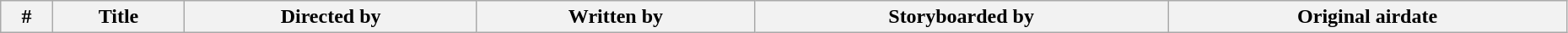<table class="wikitable" width="98%">
<tr>
<th>#</th>
<th>Title</th>
<th>Directed by</th>
<th>Written by</th>
<th>Storyboarded by</th>
<th>Original airdate<br>






</th>
</tr>
</table>
